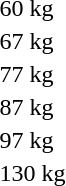<table>
<tr>
<td>60 kg</td>
<td></td>
<td></td>
<td></td>
</tr>
<tr>
<td>67 kg</td>
<td></td>
<td></td>
<td></td>
</tr>
<tr>
<td>77 kg</td>
<td></td>
<td></td>
<td></td>
</tr>
<tr>
<td>87 kg</td>
<td></td>
<td></td>
<td></td>
</tr>
<tr>
<td>97 kg</td>
<td></td>
<td></td>
<td></td>
</tr>
<tr>
<td>130 kg</td>
<td></td>
<td></td>
<td></td>
</tr>
</table>
